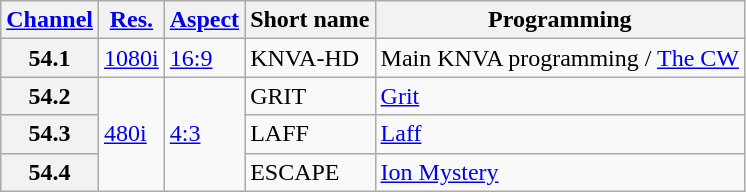<table class="wikitable">
<tr>
<th><a href='#'>Channel</a></th>
<th><a href='#'>Res.</a></th>
<th><a href='#'>Aspect</a></th>
<th>Short name</th>
<th>Programming</th>
</tr>
<tr>
<th scope = "row">54.1</th>
<td><a href='#'>1080i</a></td>
<td><a href='#'>16:9</a></td>
<td>KNVA-HD</td>
<td>Main KNVA programming / <a href='#'>The CW</a></td>
</tr>
<tr>
<th scope = "row">54.2</th>
<td rowspan="3"><a href='#'>480i</a></td>
<td rowspan="3"><a href='#'>4:3</a></td>
<td>GRIT</td>
<td><a href='#'>Grit</a></td>
</tr>
<tr>
<th scope = "row">54.3</th>
<td>LAFF</td>
<td><a href='#'>Laff</a></td>
</tr>
<tr>
<th scope = "row">54.4</th>
<td>ESCAPE</td>
<td><a href='#'>Ion Mystery</a></td>
</tr>
</table>
